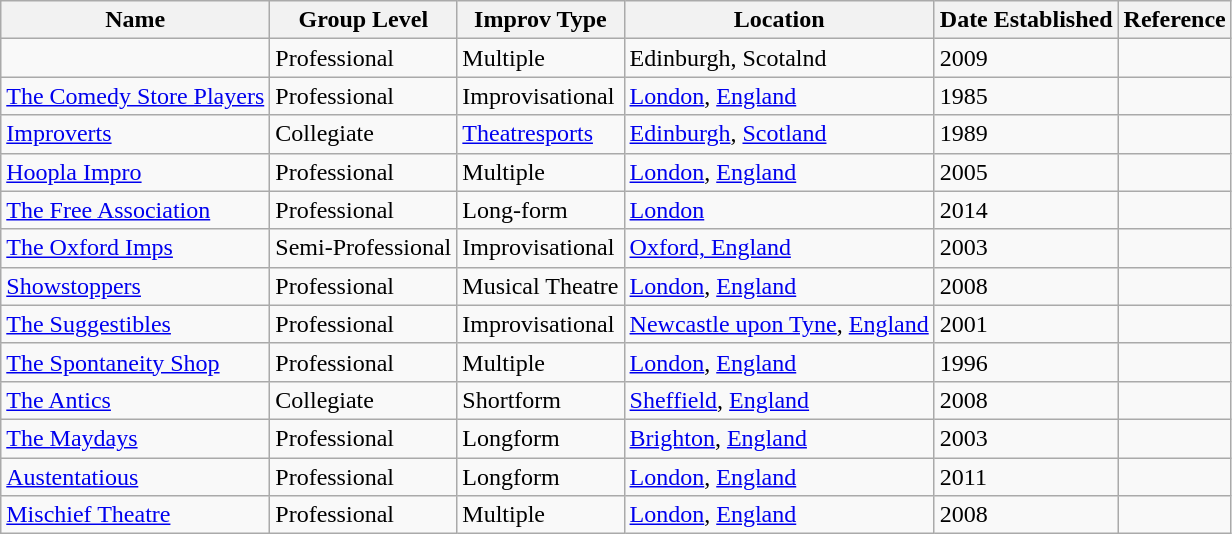<table class="wikitable sortable">
<tr>
<th>Name</th>
<th>Group Level</th>
<th>Improv Type</th>
<th>Location</th>
<th>Date Established</th>
<th class="unsortable">Reference</th>
</tr>
<tr>
<td></td>
<td>Professional</td>
<td>Multiple</td>
<td>Edinburgh, Scotalnd</td>
<td>2009</td>
<td></td>
</tr>
<tr>
<td><a href='#'>The Comedy Store Players</a></td>
<td>Professional</td>
<td>Improvisational</td>
<td><a href='#'>London</a>, <a href='#'>England</a></td>
<td>1985</td>
<td></td>
</tr>
<tr>
<td><a href='#'>Improverts</a></td>
<td>Collegiate</td>
<td><a href='#'>Theatresports</a></td>
<td><a href='#'>Edinburgh</a>, <a href='#'>Scotland</a></td>
<td>1989</td>
<td></td>
</tr>
<tr>
<td><a href='#'>Hoopla Impro</a></td>
<td>Professional</td>
<td>Multiple</td>
<td><a href='#'>London</a>, <a href='#'>England</a></td>
<td>2005</td>
<td></td>
</tr>
<tr>
<td><a href='#'>The Free Association</a></td>
<td>Professional</td>
<td>Long-form</td>
<td><a href='#'>London</a></td>
<td>2014</td>
<td></td>
</tr>
<tr>
<td><a href='#'>The Oxford Imps</a></td>
<td>Semi-Professional</td>
<td>Improvisational</td>
<td><a href='#'>Oxford, England</a></td>
<td>2003</td>
<td></td>
</tr>
<tr>
<td><a href='#'>Showstoppers</a></td>
<td>Professional</td>
<td>Musical Theatre</td>
<td><a href='#'>London</a>, <a href='#'>England</a></td>
<td>2008</td>
<td></td>
</tr>
<tr>
<td><a href='#'>The Suggestibles</a></td>
<td>Professional</td>
<td>Improvisational</td>
<td><a href='#'>Newcastle upon Tyne</a>, <a href='#'>England</a></td>
<td>2001</td>
<td></td>
</tr>
<tr>
<td><a href='#'>The Spontaneity Shop</a></td>
<td>Professional</td>
<td>Multiple</td>
<td><a href='#'>London</a>, <a href='#'>England</a></td>
<td>1996</td>
<td></td>
</tr>
<tr>
<td><a href='#'>The Antics</a></td>
<td>Collegiate</td>
<td>Shortform</td>
<td><a href='#'>Sheffield</a>, <a href='#'>England</a></td>
<td>2008</td>
<td></td>
</tr>
<tr>
<td><a href='#'>The Maydays</a></td>
<td>Professional</td>
<td>Longform</td>
<td><a href='#'>Brighton</a>, <a href='#'>England</a></td>
<td>2003</td>
<td></td>
</tr>
<tr>
<td><a href='#'>Austentatious</a></td>
<td>Professional</td>
<td>Longform</td>
<td><a href='#'>London</a>, <a href='#'>England</a></td>
<td>2011</td>
<td></td>
</tr>
<tr>
<td><a href='#'>Mischief Theatre</a></td>
<td>Professional</td>
<td>Multiple</td>
<td><a href='#'>London</a>, <a href='#'>England</a></td>
<td>2008</td>
<td></td>
</tr>
</table>
